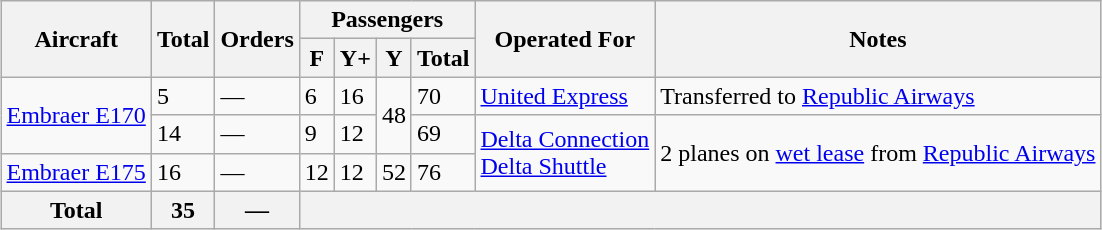<table class="wikitable" style="margin:1em auto;">
<tr>
<th rowspan=2>Aircraft</th>
<th rowspan=2>Total</th>
<th rowspan=2>Orders</th>
<th colspan=4>Passengers</th>
<th rowspan=2>Operated For</th>
<th rowspan=2>Notes</th>
</tr>
<tr>
<th><abbr>F</abbr></th>
<th><abbr>Y+</abbr></th>
<th><abbr>Y</abbr></th>
<th>Total</th>
</tr>
<tr>
<td rowspan=2><a href='#'>Embraer E170</a></td>
<td>5</td>
<td>—</td>
<td>6</td>
<td>16</td>
<td rowspan="2">48</td>
<td>70</td>
<td><a href='#'>United Express</a></td>
<td>Transferred to <a href='#'>Republic Airways</a></td>
</tr>
<tr>
<td>14</td>
<td>—</td>
<td>9</td>
<td>12</td>
<td>69</td>
<td rowspan="2"><a href='#'>Delta Connection</a><br><a href='#'>Delta Shuttle</a></td>
<td rowspan="2">2 planes on <a href='#'>wet lease</a> from <a href='#'>Republic Airways</a></td>
</tr>
<tr>
<td><a href='#'>Embraer E175</a></td>
<td>16</td>
<td>—</td>
<td>12</td>
<td>12</td>
<td>52</td>
<td>76</td>
</tr>
<tr>
<th>Total</th>
<th>35</th>
<th>—</th>
<th colspan=6></th>
</tr>
</table>
